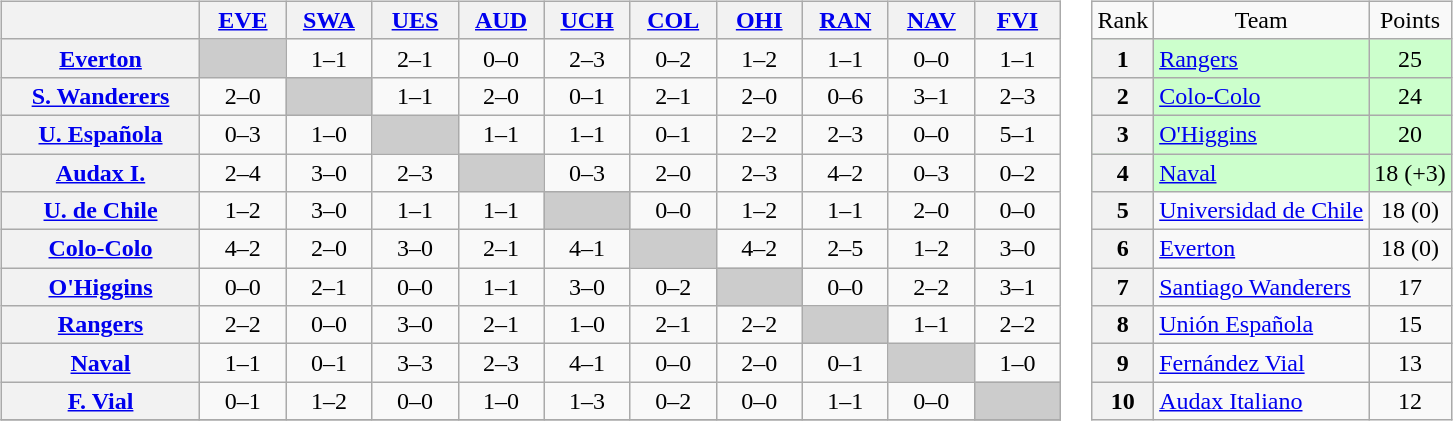<table>
<tr>
<td><br><table class="wikitable" style="text-align:center">
<tr>
<th width="125"> </th>
<th width="50"><a href='#'>EVE</a></th>
<th width="50"><a href='#'>SWA</a></th>
<th width="50"><a href='#'>UES</a></th>
<th width="50"><a href='#'>AUD</a></th>
<th width="50"><a href='#'>UCH</a></th>
<th width="50"><a href='#'>COL</a></th>
<th width="50"><a href='#'>OHI</a></th>
<th width="50"><a href='#'>RAN</a></th>
<th width="50"><a href='#'>NAV</a></th>
<th width="50"><a href='#'>FVI</a></th>
</tr>
<tr>
<th><a href='#'>Everton</a></th>
<td bgcolor="#CCCCCC"></td>
<td>1–1</td>
<td>2–1</td>
<td>0–0</td>
<td>2–3</td>
<td>0–2</td>
<td>1–2</td>
<td>1–1</td>
<td>0–0</td>
<td>1–1</td>
</tr>
<tr>
<th><a href='#'>S. Wanderers</a></th>
<td>2–0</td>
<td bgcolor="#CCCCCC"></td>
<td>1–1</td>
<td>2–0</td>
<td>0–1</td>
<td>2–1</td>
<td>2–0</td>
<td>0–6</td>
<td>3–1</td>
<td>2–3</td>
</tr>
<tr>
<th><a href='#'>U. Española</a></th>
<td>0–3</td>
<td>1–0</td>
<td bgcolor="#CCCCCC"></td>
<td>1–1</td>
<td>1–1</td>
<td>0–1</td>
<td>2–2</td>
<td>2–3</td>
<td>0–0</td>
<td>5–1</td>
</tr>
<tr>
<th><a href='#'>Audax I.</a></th>
<td>2–4</td>
<td>3–0</td>
<td>2–3</td>
<td bgcolor="#CCCCCC"></td>
<td>0–3</td>
<td>2–0</td>
<td>2–3</td>
<td>4–2</td>
<td>0–3</td>
<td>0–2</td>
</tr>
<tr>
<th><a href='#'>U. de Chile</a></th>
<td>1–2</td>
<td>3–0</td>
<td>1–1</td>
<td>1–1</td>
<td bgcolor="#CCCCCC"></td>
<td>0–0</td>
<td>1–2</td>
<td>1–1</td>
<td>2–0</td>
<td>0–0</td>
</tr>
<tr>
<th><a href='#'>Colo-Colo</a></th>
<td>4–2</td>
<td>2–0</td>
<td>3–0</td>
<td>2–1</td>
<td>4–1</td>
<td bgcolor="#CCCCCC"></td>
<td>4–2</td>
<td>2–5</td>
<td>1–2</td>
<td>3–0</td>
</tr>
<tr>
<th><a href='#'>O'Higgins</a></th>
<td>0–0</td>
<td>2–1</td>
<td>0–0</td>
<td>1–1</td>
<td>3–0</td>
<td>0–2</td>
<td bgcolor="#CCCCCC"></td>
<td>0–0</td>
<td>2–2</td>
<td>3–1</td>
</tr>
<tr>
<th><a href='#'>Rangers</a></th>
<td>2–2</td>
<td>0–0</td>
<td>3–0</td>
<td>2–1</td>
<td>1–0</td>
<td>2–1</td>
<td>2–2</td>
<td bgcolor="#CCCCCC"></td>
<td>1–1</td>
<td>2–2</td>
</tr>
<tr>
<th><a href='#'>Naval</a></th>
<td>1–1</td>
<td>0–1</td>
<td>3–3</td>
<td>2–3</td>
<td>4–1</td>
<td>0–0</td>
<td>2–0</td>
<td>0–1</td>
<td bgcolor="#CCCCCC"></td>
<td>1–0</td>
</tr>
<tr>
<th><a href='#'>F. Vial</a></th>
<td>0–1</td>
<td>1–2</td>
<td>0–0</td>
<td>1–0</td>
<td>1–3</td>
<td>0–2</td>
<td>0–0</td>
<td>1–1</td>
<td>0–0</td>
<td bgcolor="#CCCCCC"></td>
</tr>
<tr>
</tr>
</table>
</td>
<td><br><table class="wikitable" style="text-align: center;">
<tr>
<td>Rank</td>
<td>Team</td>
<td>Points</td>
</tr>
<tr bgcolor="#ccffcc">
<th>1</th>
<td style="text-align: left;"><a href='#'>Rangers</a></td>
<td>25</td>
</tr>
<tr bgcolor="#ccffcc">
<th>2</th>
<td style="text-align: left;"><a href='#'>Colo-Colo</a></td>
<td>24</td>
</tr>
<tr bgcolor="#ccffcc">
<th>3</th>
<td style="text-align: left;"><a href='#'>O'Higgins</a></td>
<td>20</td>
</tr>
<tr bgcolor="#ccffcc">
<th>4</th>
<td style="text-align: left;"><a href='#'>Naval</a></td>
<td>18 (+3)</td>
</tr>
<tr>
<th>5</th>
<td style="text-align: left;"><a href='#'>Universidad de Chile</a></td>
<td>18  (0)</td>
</tr>
<tr>
<th>6</th>
<td style="text-align: left;"><a href='#'>Everton</a></td>
<td>18 (0)</td>
</tr>
<tr>
<th>7</th>
<td style="text-align: left;"><a href='#'>Santiago Wanderers</a></td>
<td>17</td>
</tr>
<tr>
<th>8</th>
<td style="text-align: left;"><a href='#'>Unión Española</a></td>
<td>15</td>
</tr>
<tr>
<th>9</th>
<td style="text-align: left;"><a href='#'>Fernández Vial</a></td>
<td>13</td>
</tr>
<tr>
<th>10</th>
<td style="text-align: left;"><a href='#'>Audax Italiano</a></td>
<td>12</td>
</tr>
</table>
</td>
</tr>
</table>
